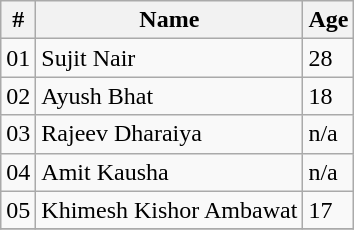<table class="wikitable">
<tr>
<th>#</th>
<th>Name</th>
<th>Age</th>
</tr>
<tr>
<td>01</td>
<td>Sujit Nair</td>
<td>28</td>
</tr>
<tr>
<td>02</td>
<td>Ayush Bhat</td>
<td>18</td>
</tr>
<tr>
<td>03</td>
<td>Rajeev Dharaiya</td>
<td>n/a</td>
</tr>
<tr>
<td>04</td>
<td>Amit Kausha</td>
<td>n/a</td>
</tr>
<tr>
<td>05</td>
<td>Khimesh Kishor Ambawat</td>
<td>17</td>
</tr>
<tr>
</tr>
</table>
